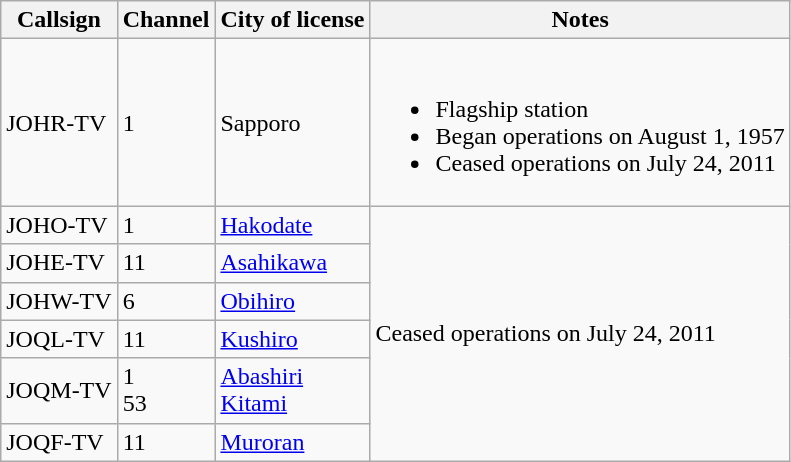<table class=wikitable>
<tr>
<th>Callsign</th>
<th>Channel</th>
<th>City of license</th>
<th>Notes</th>
</tr>
<tr>
<td>JOHR-TV</td>
<td>1</td>
<td>Sapporo</td>
<td><br><ul><li>Flagship station</li><li>Began operations on August 1, 1957</li><li>Ceased operations on July 24, 2011</li></ul></td>
</tr>
<tr>
<td>JOHO-TV</td>
<td>1</td>
<td><a href='#'>Hakodate</a></td>
<td rowspan="6">Ceased operations on July 24, 2011</td>
</tr>
<tr>
<td>JOHE-TV</td>
<td>11</td>
<td><a href='#'>Asahikawa</a></td>
</tr>
<tr>
<td>JOHW-TV</td>
<td>6</td>
<td><a href='#'>Obihiro</a></td>
</tr>
<tr>
<td>JOQL-TV</td>
<td>11</td>
<td><a href='#'>Kushiro</a></td>
</tr>
<tr>
<td>JOQM-TV</td>
<td>1 <br> 53</td>
<td><a href='#'>Abashiri</a> <br> <a href='#'>Kitami</a></td>
</tr>
<tr>
<td>JOQF-TV</td>
<td>11</td>
<td><a href='#'>Muroran</a></td>
</tr>
</table>
